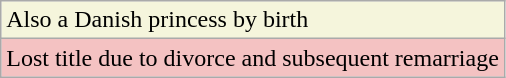<table class="wikitable">
<tr>
<td style="background:beige">Also a Danish princess by birth</td>
</tr>
<tr>
<td style="background:#F4C2C2">Lost title due to divorce and subsequent remarriage</td>
</tr>
</table>
